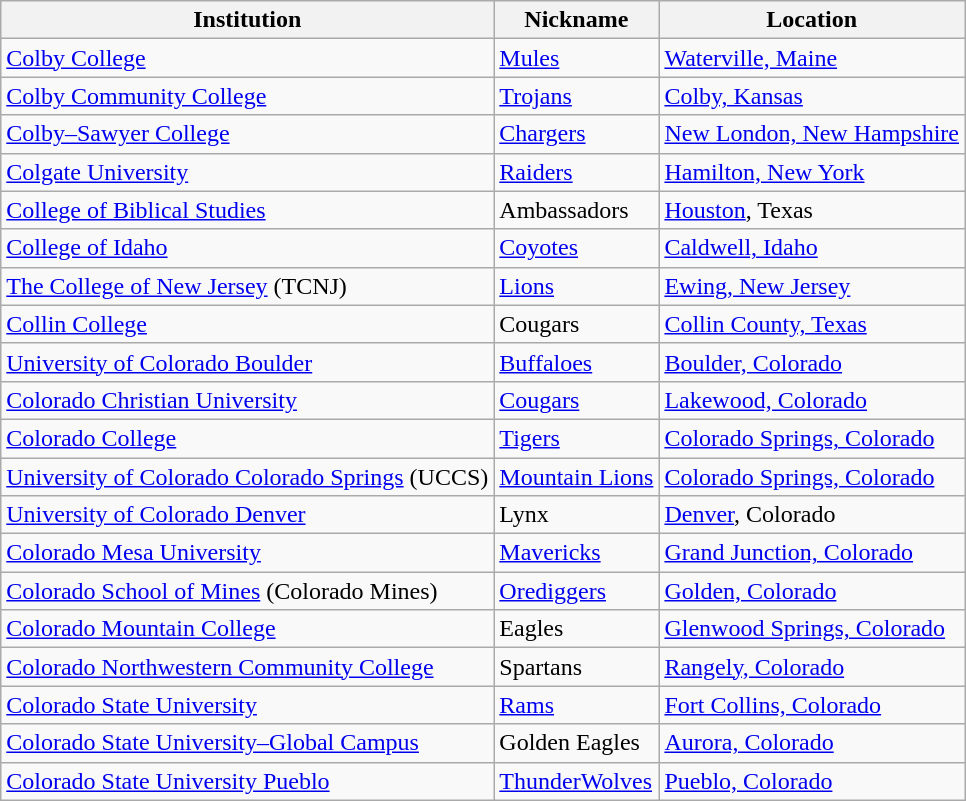<table class="wikitable">
<tr>
<th>Institution</th>
<th>Nickname</th>
<th>Location</th>
</tr>
<tr>
<td><a href='#'>Colby College</a></td>
<td><a href='#'>Mules</a></td>
<td><a href='#'>Waterville, Maine</a></td>
</tr>
<tr>
<td><a href='#'>Colby Community College</a></td>
<td><a href='#'>Trojans</a></td>
<td><a href='#'>Colby, Kansas</a></td>
</tr>
<tr>
<td><a href='#'>Colby–Sawyer College</a></td>
<td><a href='#'>Chargers</a></td>
<td><a href='#'>New London, New Hampshire</a></td>
</tr>
<tr>
<td><a href='#'>Colgate University</a></td>
<td><a href='#'>Raiders</a></td>
<td><a href='#'>Hamilton, New York</a></td>
</tr>
<tr>
<td><a href='#'>College of Biblical Studies</a></td>
<td>Ambassadors</td>
<td><a href='#'>Houston</a>, Texas</td>
</tr>
<tr>
<td><a href='#'>College of Idaho</a></td>
<td><a href='#'>Coyotes</a></td>
<td><a href='#'>Caldwell, Idaho</a></td>
</tr>
<tr>
<td><a href='#'>The College of New Jersey</a> (TCNJ)</td>
<td><a href='#'>Lions</a></td>
<td><a href='#'>Ewing, New Jersey</a></td>
</tr>
<tr>
<td><a href='#'>Collin College</a></td>
<td>Cougars</td>
<td><a href='#'>Collin County, Texas</a></td>
</tr>
<tr>
<td><a href='#'>University of Colorado Boulder</a></td>
<td><a href='#'>Buffaloes</a></td>
<td><a href='#'>Boulder, Colorado</a></td>
</tr>
<tr>
<td><a href='#'>Colorado Christian University</a></td>
<td><a href='#'>Cougars</a></td>
<td><a href='#'>Lakewood, Colorado</a></td>
</tr>
<tr>
<td><a href='#'>Colorado College</a></td>
<td><a href='#'>Tigers</a></td>
<td><a href='#'>Colorado Springs, Colorado</a></td>
</tr>
<tr>
<td><a href='#'>University of Colorado Colorado Springs</a> (UCCS)</td>
<td><a href='#'>Mountain Lions</a></td>
<td><a href='#'>Colorado Springs, Colorado</a></td>
</tr>
<tr>
<td><a href='#'>University of Colorado Denver</a></td>
<td>Lynx</td>
<td><a href='#'>Denver</a>, Colorado</td>
</tr>
<tr>
<td><a href='#'>Colorado Mesa University</a></td>
<td><a href='#'>Mavericks</a></td>
<td><a href='#'>Grand Junction, Colorado</a></td>
</tr>
<tr>
<td><a href='#'>Colorado School of Mines</a> (Colorado Mines)</td>
<td><a href='#'>Orediggers</a></td>
<td><a href='#'>Golden, Colorado</a></td>
</tr>
<tr>
<td><a href='#'>Colorado Mountain College</a></td>
<td>Eagles</td>
<td><a href='#'>Glenwood Springs, Colorado</a></td>
</tr>
<tr>
<td><a href='#'>Colorado Northwestern Community College</a></td>
<td>Spartans</td>
<td><a href='#'>Rangely, Colorado</a></td>
</tr>
<tr>
<td><a href='#'>Colorado State University</a></td>
<td><a href='#'>Rams</a></td>
<td><a href='#'>Fort Collins, Colorado</a></td>
</tr>
<tr>
<td><a href='#'>Colorado State University–Global Campus</a></td>
<td>Golden Eagles</td>
<td><a href='#'>Aurora, Colorado</a></td>
</tr>
<tr>
<td><a href='#'>Colorado State University Pueblo</a></td>
<td><a href='#'>ThunderWolves</a></td>
<td><a href='#'>Pueblo, Colorado</a></td>
</tr>
</table>
